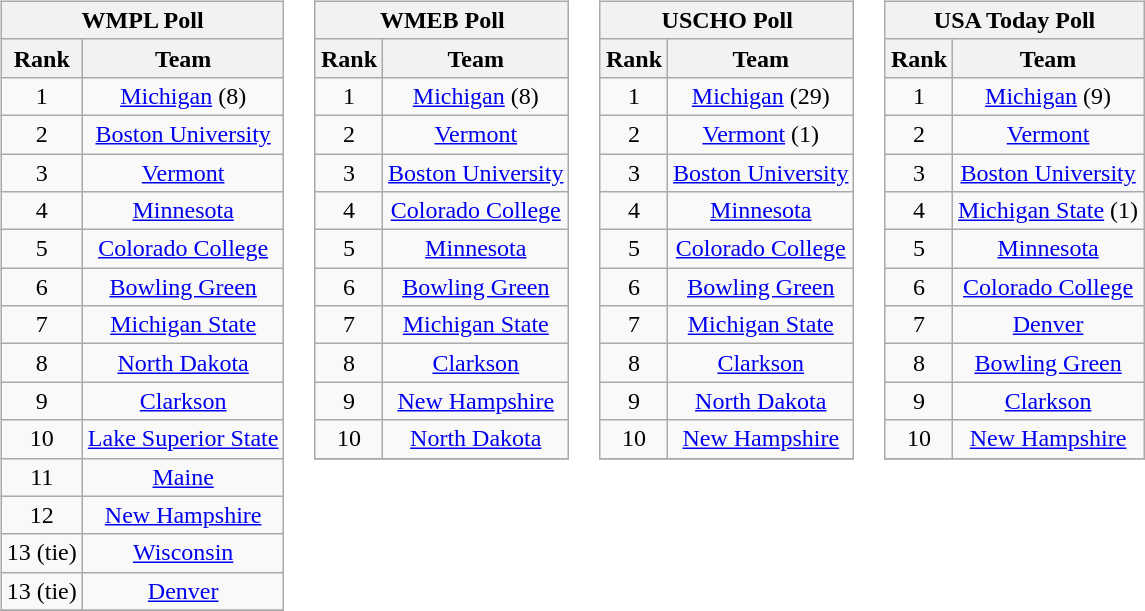<table>
<tr style="vertical-align:top;">
<td><br><table class="wikitable" style="text-align:center;">
<tr>
<th colspan=2><strong>WMPL Poll</strong></th>
</tr>
<tr>
<th>Rank</th>
<th>Team</th>
</tr>
<tr>
<td>1</td>
<td><a href='#'>Michigan</a> (8)</td>
</tr>
<tr>
<td>2</td>
<td><a href='#'>Boston University</a></td>
</tr>
<tr>
<td>3</td>
<td><a href='#'>Vermont</a></td>
</tr>
<tr>
<td>4</td>
<td><a href='#'>Minnesota</a></td>
</tr>
<tr>
<td>5</td>
<td><a href='#'>Colorado College</a></td>
</tr>
<tr>
<td>6</td>
<td><a href='#'>Bowling Green</a></td>
</tr>
<tr>
<td>7</td>
<td><a href='#'>Michigan State</a></td>
</tr>
<tr>
<td>8</td>
<td><a href='#'>North Dakota</a></td>
</tr>
<tr>
<td>9</td>
<td><a href='#'>Clarkson</a></td>
</tr>
<tr>
<td>10</td>
<td><a href='#'>Lake Superior State</a></td>
</tr>
<tr>
<td>11</td>
<td><a href='#'>Maine</a></td>
</tr>
<tr>
<td>12</td>
<td><a href='#'>New Hampshire</a></td>
</tr>
<tr>
<td>13 (tie)</td>
<td><a href='#'>Wisconsin</a></td>
</tr>
<tr>
<td>13 (tie)</td>
<td><a href='#'>Denver</a></td>
</tr>
<tr>
</tr>
</table>
</td>
<td><br><table class="wikitable" style="text-align:center;">
<tr>
<th colspan=2><strong>WMEB Poll</strong></th>
</tr>
<tr>
<th>Rank</th>
<th>Team</th>
</tr>
<tr>
<td>1</td>
<td><a href='#'>Michigan</a> (8)</td>
</tr>
<tr>
<td>2</td>
<td><a href='#'>Vermont</a></td>
</tr>
<tr>
<td>3</td>
<td><a href='#'>Boston University</a></td>
</tr>
<tr>
<td>4</td>
<td><a href='#'>Colorado College</a></td>
</tr>
<tr>
<td>5</td>
<td><a href='#'>Minnesota</a></td>
</tr>
<tr>
<td>6</td>
<td><a href='#'>Bowling Green</a></td>
</tr>
<tr>
<td>7</td>
<td><a href='#'>Michigan State</a></td>
</tr>
<tr>
<td>8</td>
<td><a href='#'>Clarkson</a></td>
</tr>
<tr>
<td>9</td>
<td><a href='#'>New Hampshire</a></td>
</tr>
<tr>
<td>10</td>
<td><a href='#'>North Dakota</a></td>
</tr>
<tr>
</tr>
</table>
</td>
<td><br><table class="wikitable" style="text-align:center;">
<tr>
<th colspan=2><strong>USCHO Poll</strong></th>
</tr>
<tr>
<th>Rank</th>
<th>Team</th>
</tr>
<tr>
<td>1</td>
<td><a href='#'>Michigan</a> (29)</td>
</tr>
<tr>
<td>2</td>
<td><a href='#'>Vermont</a> (1)</td>
</tr>
<tr>
<td>3</td>
<td><a href='#'>Boston University</a></td>
</tr>
<tr>
<td>4</td>
<td><a href='#'>Minnesota</a></td>
</tr>
<tr>
<td>5</td>
<td><a href='#'>Colorado College</a></td>
</tr>
<tr>
<td>6</td>
<td><a href='#'>Bowling Green</a></td>
</tr>
<tr>
<td>7</td>
<td><a href='#'>Michigan State</a></td>
</tr>
<tr>
<td>8</td>
<td><a href='#'>Clarkson</a></td>
</tr>
<tr>
<td>9</td>
<td><a href='#'>North Dakota</a></td>
</tr>
<tr>
<td>10</td>
<td><a href='#'>New Hampshire</a></td>
</tr>
<tr>
</tr>
</table>
</td>
<td><br><table class="wikitable" style="text-align:center;">
<tr>
<th colspan=2><strong>USA Today Poll</strong></th>
</tr>
<tr>
<th>Rank</th>
<th>Team</th>
</tr>
<tr>
<td>1</td>
<td><a href='#'>Michigan</a> (9)</td>
</tr>
<tr>
<td>2</td>
<td><a href='#'>Vermont</a></td>
</tr>
<tr>
<td>3</td>
<td><a href='#'>Boston University</a></td>
</tr>
<tr>
<td>4</td>
<td><a href='#'>Michigan State</a> (1)</td>
</tr>
<tr>
<td>5</td>
<td><a href='#'>Minnesota</a></td>
</tr>
<tr>
<td>6</td>
<td><a href='#'>Colorado College</a></td>
</tr>
<tr>
<td>7</td>
<td><a href='#'>Denver</a></td>
</tr>
<tr>
<td>8</td>
<td><a href='#'>Bowling Green</a></td>
</tr>
<tr>
<td>9</td>
<td><a href='#'>Clarkson</a></td>
</tr>
<tr>
<td>10</td>
<td><a href='#'>New Hampshire</a></td>
</tr>
<tr>
</tr>
</table>
</td>
</tr>
</table>
